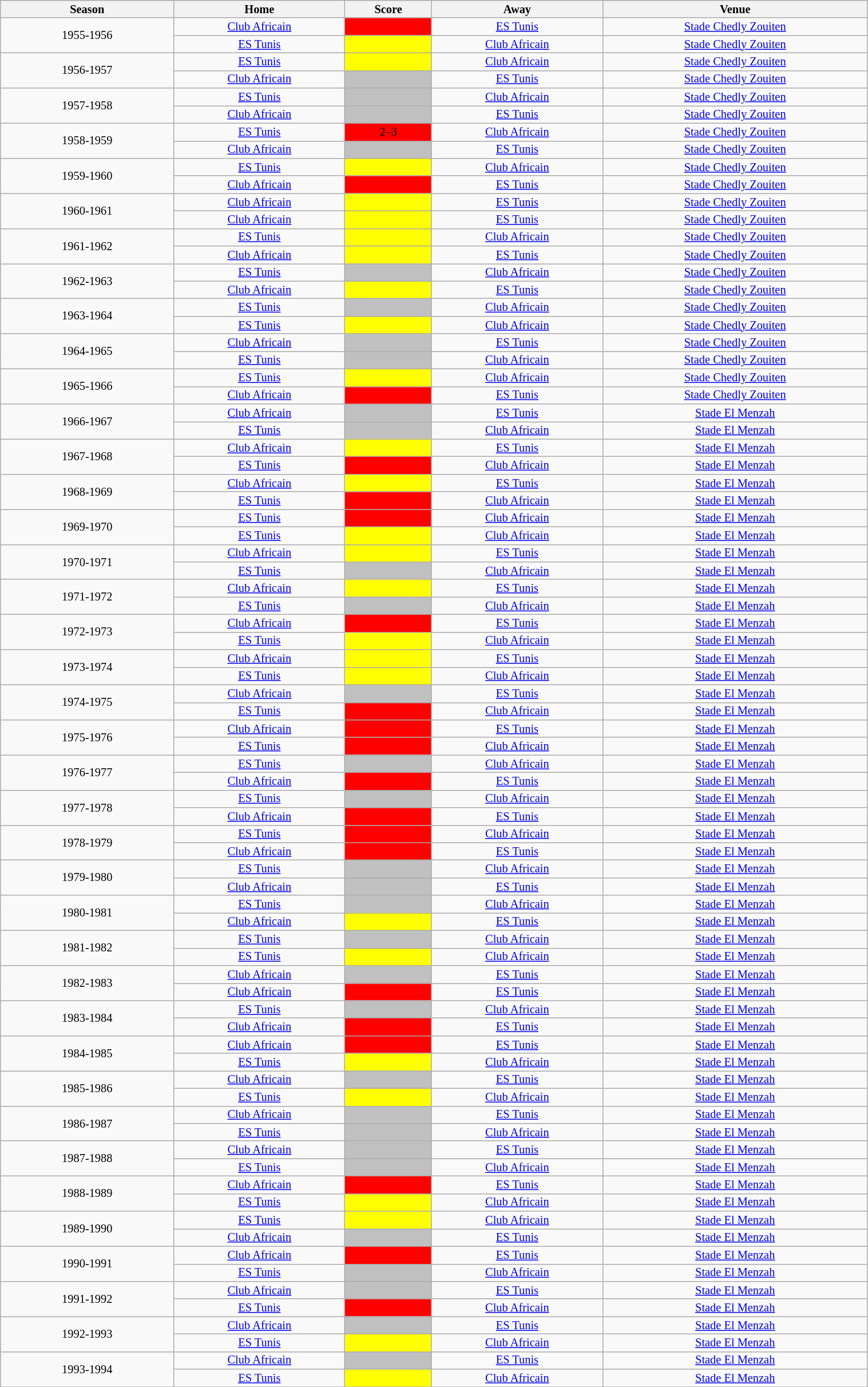<table class="wikitable sortable alternance" style="font-size:85%; text-align:center; line-height:14px;" width=80%>
<tr>
<th width="20%" !rowspan="1">Season</th>
<th>Home</th>
<th width="10%" !rowspan="1">Score</th>
<th>Away</th>
<th>Venue</th>
</tr>
<tr>
<td rowspan="2">1955-1956</td>
<td align="center"><a href='#'>Club Africain</a></td>
<td bgcolor="red"></td>
<td align="center"><a href='#'>ES Tunis</a></td>
<td><a href='#'>Stade Chedly Zouiten</a></td>
</tr>
<tr>
<td><a href='#'>ES Tunis</a></td>
<td bgcolor="yellow"></td>
<td align="center"><a href='#'>Club Africain</a></td>
<td><a href='#'>Stade Chedly Zouiten</a></td>
</tr>
<tr>
<td rowspan="2">1956-1957</td>
<td align="center"><a href='#'>ES Tunis</a></td>
<td bgcolor="yellow"></td>
<td align="center"><a href='#'>Club Africain</a></td>
<td><a href='#'>Stade Chedly Zouiten</a></td>
</tr>
<tr>
<td align="center"><a href='#'>Club Africain</a></td>
<td bgcolor="silver"></td>
<td align="center"><a href='#'>ES Tunis</a></td>
<td><a href='#'>Stade Chedly Zouiten</a></td>
</tr>
<tr>
<td rowspan="2">1957-1958</td>
<td align="center"><a href='#'>ES Tunis</a></td>
<td bgcolor="silver"></td>
<td align="center"><a href='#'>Club Africain</a></td>
<td><a href='#'>Stade Chedly Zouiten</a></td>
</tr>
<tr>
<td align="center"><a href='#'>Club Africain</a></td>
<td bgcolor="silver"></td>
<td align="center"><a href='#'>ES Tunis</a></td>
<td><a href='#'>Stade Chedly Zouiten</a></td>
</tr>
<tr>
<td rowspan="2">1958-1959</td>
<td align="center"><a href='#'>ES Tunis</a></td>
<td bgcolor="red">2–3</td>
<td align="center"><a href='#'>Club Africain</a></td>
<td><a href='#'>Stade Chedly Zouiten</a></td>
</tr>
<tr>
<td align="center"><a href='#'>Club Africain</a></td>
<td bgcolor="silver"></td>
<td align="center"><a href='#'>ES Tunis</a></td>
<td><a href='#'>Stade Chedly Zouiten</a></td>
</tr>
<tr>
<td rowspan="2">1959-1960</td>
<td align="center"><a href='#'>ES Tunis</a></td>
<td bgcolor="yellow"></td>
<td align="center"><a href='#'>Club Africain</a></td>
<td><a href='#'>Stade Chedly Zouiten</a></td>
</tr>
<tr>
<td align="center"><a href='#'>Club Africain</a></td>
<td bgcolor="red"></td>
<td align="center"><a href='#'>ES Tunis</a></td>
<td><a href='#'>Stade Chedly Zouiten</a></td>
</tr>
<tr>
<td rowspan="2">1960-1961</td>
<td align="center"><a href='#'>Club Africain</a></td>
<td bgcolor="yellow"></td>
<td align="center"><a href='#'>ES Tunis</a></td>
<td><a href='#'>Stade Chedly Zouiten</a></td>
</tr>
<tr>
<td align="center"><a href='#'>Club Africain</a></td>
<td bgcolor="yellow"></td>
<td align="center"><a href='#'>ES Tunis</a></td>
<td><a href='#'>Stade Chedly Zouiten</a></td>
</tr>
<tr>
<td rowspan="2">1961-1962</td>
<td align="center"><a href='#'>ES Tunis</a></td>
<td bgcolor="yellow"></td>
<td align="center"><a href='#'>Club Africain</a></td>
<td><a href='#'>Stade Chedly Zouiten</a></td>
</tr>
<tr>
<td><a href='#'>Club Africain</a></td>
<td bgcolor="yellow"></td>
<td align="center"><a href='#'>ES Tunis</a></td>
<td><a href='#'>Stade Chedly Zouiten</a></td>
</tr>
<tr>
<td rowspan="2">1962-1963</td>
<td align="center"><a href='#'>ES Tunis</a></td>
<td bgcolor="silver"></td>
<td align="center"><a href='#'>Club Africain</a></td>
<td><a href='#'>Stade Chedly Zouiten</a></td>
</tr>
<tr>
<td><a href='#'>Club Africain</a></td>
<td bgcolor="yellow"></td>
<td align="center"><a href='#'>ES Tunis</a></td>
<td><a href='#'>Stade Chedly Zouiten</a></td>
</tr>
<tr>
<td rowspan="2">1963-1964</td>
<td align="center"><a href='#'>ES Tunis</a></td>
<td bgcolor="silver"></td>
<td align="center"><a href='#'>Club Africain</a></td>
<td><a href='#'>Stade Chedly Zouiten</a></td>
</tr>
<tr>
<td align="center"><a href='#'>ES Tunis</a></td>
<td bgcolor="yellow"></td>
<td align="center"><a href='#'>Club Africain</a></td>
<td><a href='#'>Stade Chedly Zouiten</a></td>
</tr>
<tr>
<td rowspan="2">1964-1965</td>
<td align="center"><a href='#'>Club Africain</a></td>
<td bgcolor="silver"></td>
<td align="center"><a href='#'>ES Tunis</a></td>
<td><a href='#'>Stade Chedly Zouiten</a></td>
</tr>
<tr>
<td align="center"><a href='#'>ES Tunis</a></td>
<td bgcolor="silver"></td>
<td align="center"><a href='#'>Club Africain</a></td>
<td><a href='#'>Stade Chedly Zouiten</a></td>
</tr>
<tr>
<td rowspan="2">1965-1966</td>
<td align="center"><a href='#'>ES Tunis</a></td>
<td bgcolor="yellow"></td>
<td align="center"><a href='#'>Club Africain</a></td>
<td><a href='#'>Stade Chedly Zouiten</a></td>
</tr>
<tr>
<td align="center"><a href='#'>Club Africain</a></td>
<td bgcolor="red"></td>
<td align="center"><a href='#'>ES Tunis</a></td>
<td><a href='#'>Stade Chedly Zouiten</a></td>
</tr>
<tr>
<td rowspan="2">1966-1967</td>
<td align="center"><a href='#'>Club Africain</a></td>
<td bgcolor="silver"></td>
<td align="center"><a href='#'>ES Tunis</a></td>
<td><a href='#'>Stade El Menzah</a></td>
</tr>
<tr>
<td align="center"><a href='#'>ES Tunis</a></td>
<td bgcolor="silver"></td>
<td align="center"><a href='#'>Club Africain</a></td>
<td><a href='#'>Stade El Menzah</a></td>
</tr>
<tr>
<td rowspan="2">1967-1968</td>
<td align="center"><a href='#'>Club Africain</a></td>
<td bgcolor="yellow"></td>
<td align="center"><a href='#'>ES Tunis</a></td>
<td><a href='#'>Stade El Menzah</a></td>
</tr>
<tr>
<td align="center"><a href='#'>ES Tunis</a></td>
<td bgcolor="red"></td>
<td align="center"><a href='#'>Club Africain</a></td>
<td><a href='#'>Stade El Menzah</a></td>
</tr>
<tr>
<td rowspan="2">1968-1969</td>
<td align="center"><a href='#'>Club Africain</a></td>
<td bgcolor="yellow"></td>
<td align="center"><a href='#'>ES Tunis</a></td>
<td><a href='#'>Stade El Menzah</a></td>
</tr>
<tr>
<td align="center"><a href='#'>ES Tunis</a></td>
<td bgcolor="red"></td>
<td align="center"><a href='#'>Club Africain</a></td>
<td><a href='#'>Stade El Menzah</a></td>
</tr>
<tr>
<td rowspan="2">1969-1970</td>
<td align="center"><a href='#'>ES Tunis</a></td>
<td bgcolor="red"></td>
<td align="center"><a href='#'>Club Africain</a></td>
<td><a href='#'>Stade El Menzah</a></td>
</tr>
<tr>
<td align="center"><a href='#'>ES Tunis</a></td>
<td bgcolor="yellow"></td>
<td><a href='#'>Club Africain</a></td>
<td><a href='#'>Stade El Menzah</a></td>
</tr>
<tr>
<td rowspan="2">1970-1971</td>
<td align="center"><a href='#'>Club Africain</a></td>
<td bgcolor="yellow"></td>
<td align="center"><a href='#'>ES Tunis</a></td>
<td><a href='#'>Stade El Menzah</a></td>
</tr>
<tr>
<td align="center"><a href='#'>ES Tunis</a></td>
<td bgcolor="silver"></td>
<td align="center"><a href='#'>Club Africain</a></td>
<td><a href='#'>Stade El Menzah</a></td>
</tr>
<tr>
<td rowspan="2">1971-1972</td>
<td align="center"><a href='#'>Club Africain</a></td>
<td bgcolor="yellow"></td>
<td align="center"><a href='#'>ES Tunis</a></td>
<td><a href='#'>Stade El Menzah</a></td>
</tr>
<tr>
<td><a href='#'>ES Tunis</a></td>
<td bgcolor="silver"></td>
<td align="center"><a href='#'>Club Africain</a></td>
<td><a href='#'>Stade El Menzah</a></td>
</tr>
<tr>
<td rowspan="2">1972-1973</td>
<td align="center"><a href='#'>Club Africain</a></td>
<td bgcolor="red"></td>
<td align="center"><a href='#'>ES Tunis</a></td>
<td><a href='#'>Stade El Menzah</a></td>
</tr>
<tr>
<td align="center"><a href='#'>ES Tunis</a></td>
<td bgcolor="yellow"></td>
<td align="center"><a href='#'>Club Africain</a></td>
<td><a href='#'>Stade El Menzah</a></td>
</tr>
<tr>
<td rowspan="2">1973-1974</td>
<td align="center"><a href='#'>Club Africain</a></td>
<td bgcolor="yellow"></td>
<td align="center"><a href='#'>ES Tunis</a></td>
<td><a href='#'>Stade El Menzah</a></td>
</tr>
<tr>
<td align="center"><a href='#'>ES Tunis</a></td>
<td bgcolor="yellow"></td>
<td align="center"><a href='#'>Club Africain</a></td>
<td><a href='#'>Stade El Menzah</a></td>
</tr>
<tr>
<td rowspan="2">1974-1975</td>
<td align="center"><a href='#'>Club Africain</a></td>
<td bgcolor="silver"></td>
<td align="center"><a href='#'>ES Tunis</a></td>
<td><a href='#'>Stade El Menzah</a></td>
</tr>
<tr>
<td align="center"><a href='#'>ES Tunis</a></td>
<td bgcolor="red"></td>
<td align="center"><a href='#'>Club Africain</a></td>
<td><a href='#'>Stade El Menzah</a></td>
</tr>
<tr>
<td rowspan="2">1975-1976</td>
<td align="center"><a href='#'>Club Africain</a></td>
<td bgcolor="red"></td>
<td align="center"><a href='#'>ES Tunis</a></td>
<td><a href='#'>Stade El Menzah</a></td>
</tr>
<tr>
<td><a href='#'>ES Tunis</a></td>
<td bgcolor="red"></td>
<td align="center"><a href='#'>Club Africain</a></td>
<td><a href='#'>Stade El Menzah</a></td>
</tr>
<tr>
<td rowspan="2">1976-1977</td>
<td align="center"><a href='#'>ES Tunis</a></td>
<td bgcolor="silver"></td>
<td align="center"><a href='#'>Club Africain</a></td>
<td><a href='#'>Stade El Menzah</a></td>
</tr>
<tr>
<td align="center"><a href='#'>Club Africain</a></td>
<td bgcolor="red"></td>
<td align="center"><a href='#'>ES Tunis</a></td>
<td><a href='#'>Stade El Menzah</a></td>
</tr>
<tr>
<td rowspan="2">1977-1978</td>
<td align="center"><a href='#'>ES Tunis</a></td>
<td bgcolor="silver"></td>
<td align="center"><a href='#'>Club Africain</a></td>
<td><a href='#'>Stade El Menzah</a></td>
</tr>
<tr>
<td align="center"><a href='#'>Club Africain</a></td>
<td bgcolor="red"></td>
<td align="center"><a href='#'>ES Tunis</a></td>
<td><a href='#'>Stade El Menzah</a></td>
</tr>
<tr>
<td rowspan="2">1978-1979</td>
<td align="center"><a href='#'>ES Tunis</a></td>
<td bgcolor="red"></td>
<td align="center"><a href='#'>Club Africain</a></td>
<td><a href='#'>Stade El Menzah</a></td>
</tr>
<tr>
<td align="center"><a href='#'>Club Africain</a></td>
<td bgcolor="red"></td>
<td align="center"><a href='#'>ES Tunis</a></td>
<td><a href='#'>Stade El Menzah</a></td>
</tr>
<tr>
<td rowspan="2">1979-1980</td>
<td align="center"><a href='#'>ES Tunis</a></td>
<td bgcolor="silver"></td>
<td align="center"><a href='#'>Club Africain</a></td>
<td><a href='#'>Stade El Menzah</a></td>
</tr>
<tr>
<td align="center"><a href='#'>Club Africain</a></td>
<td bgcolor="silver"></td>
<td align="center"><a href='#'>ES Tunis</a></td>
<td><a href='#'>Stade El Menzah</a></td>
</tr>
<tr>
<td rowspan="2">1980-1981</td>
<td align="center"><a href='#'>ES Tunis</a></td>
<td bgcolor="silver"></td>
<td align="center"><a href='#'>Club Africain</a></td>
<td><a href='#'>Stade El Menzah</a></td>
</tr>
<tr>
<td align="center"><a href='#'>Club Africain</a></td>
<td bgcolor="yellow"></td>
<td align="center"><a href='#'>ES Tunis</a></td>
<td><a href='#'>Stade El Menzah</a></td>
</tr>
<tr>
<td rowspan="2">1981-1982</td>
<td align="center"><a href='#'>ES Tunis</a></td>
<td bgcolor="silver"></td>
<td align="center"><a href='#'>Club Africain</a></td>
<td><a href='#'>Stade El Menzah</a></td>
</tr>
<tr>
<td align="center"><a href='#'>ES Tunis</a></td>
<td bgcolor="yellow"></td>
<td align="center"><a href='#'>Club Africain</a></td>
<td><a href='#'>Stade El Menzah</a></td>
</tr>
<tr>
<td rowspan="2">1982-1983</td>
<td align="center"><a href='#'>Club Africain</a></td>
<td bgcolor="silver"></td>
<td align="center"><a href='#'>ES Tunis</a></td>
<td><a href='#'>Stade El Menzah</a></td>
</tr>
<tr>
<td align="center"><a href='#'>Club Africain</a></td>
<td bgcolor="red"></td>
<td align="center"><a href='#'>ES Tunis</a></td>
<td><a href='#'>Stade El Menzah</a></td>
</tr>
<tr>
<td rowspan="2">1983-1984</td>
<td align="center"><a href='#'>ES Tunis</a></td>
<td bgcolor="silver"></td>
<td align="center"><a href='#'>Club Africain</a></td>
<td><a href='#'>Stade El Menzah</a></td>
</tr>
<tr>
<td align="center"><a href='#'>Club Africain</a></td>
<td bgcolor="red"></td>
<td align="center"><a href='#'>ES Tunis</a></td>
<td><a href='#'>Stade El Menzah</a></td>
</tr>
<tr>
<td rowspan="2">1984-1985</td>
<td align="center"><a href='#'>Club Africain</a></td>
<td bgcolor="red"></td>
<td align="center"><a href='#'>ES Tunis</a></td>
<td><a href='#'>Stade El Menzah</a></td>
</tr>
<tr>
<td align="center"><a href='#'>ES Tunis</a></td>
<td bgcolor="yellow"></td>
<td align="center"><a href='#'>Club Africain</a></td>
<td><a href='#'>Stade El Menzah</a></td>
</tr>
<tr>
<td rowspan="2">1985-1986</td>
<td align="center"><a href='#'>Club Africain</a></td>
<td bgcolor="silver"></td>
<td align="center"><a href='#'>ES Tunis</a></td>
<td><a href='#'>Stade El Menzah</a></td>
</tr>
<tr>
<td align="center"><a href='#'>ES Tunis</a></td>
<td bgcolor="yellow"></td>
<td align="center"><a href='#'>Club Africain</a></td>
<td><a href='#'>Stade El Menzah</a></td>
</tr>
<tr>
<td rowspan="2">1986-1987</td>
<td align="center"><a href='#'>Club Africain</a></td>
<td bgcolor="silver"></td>
<td align="center"><a href='#'>ES Tunis</a></td>
<td><a href='#'>Stade El Menzah</a></td>
</tr>
<tr>
<td align="center"><a href='#'>ES Tunis</a></td>
<td bgcolor="silver"></td>
<td align="center"><a href='#'>Club Africain</a></td>
<td><a href='#'>Stade El Menzah</a></td>
</tr>
<tr>
<td rowspan="2">1987-1988</td>
<td align="center"><a href='#'>Club Africain</a></td>
<td bgcolor="silver"></td>
<td align="center"><a href='#'>ES Tunis</a></td>
<td><a href='#'>Stade El Menzah</a></td>
</tr>
<tr>
<td align="center"><a href='#'>ES Tunis</a></td>
<td bgcolor="silver"></td>
<td align="center"><a href='#'>Club Africain</a></td>
<td><a href='#'>Stade El Menzah</a></td>
</tr>
<tr>
<td rowspan="2">1988-1989</td>
<td align="center"><a href='#'>Club Africain</a></td>
<td bgcolor="red"></td>
<td align="center"><a href='#'>ES Tunis</a></td>
<td><a href='#'>Stade El Menzah</a></td>
</tr>
<tr>
<td align="center"><a href='#'>ES Tunis</a></td>
<td bgcolor="yellow"></td>
<td align="center"><a href='#'>Club Africain</a></td>
<td><a href='#'>Stade El Menzah</a></td>
</tr>
<tr>
<td rowspan="2">1989-1990</td>
<td align="center"><a href='#'>ES Tunis</a></td>
<td bgcolor="yellow"></td>
<td align="center"><a href='#'>Club Africain</a></td>
<td><a href='#'>Stade El Menzah</a></td>
</tr>
<tr>
<td align="center"><a href='#'>Club Africain</a></td>
<td bgcolor="silver"></td>
<td align="center"><a href='#'>ES Tunis</a></td>
<td><a href='#'>Stade El Menzah</a></td>
</tr>
<tr>
<td rowspan="2">1990-1991</td>
<td align="center"><a href='#'>Club Africain</a></td>
<td bgcolor="red"></td>
<td align="center"><a href='#'>ES Tunis</a></td>
<td><a href='#'>Stade El Menzah</a></td>
</tr>
<tr>
<td align="center"><a href='#'>ES Tunis</a></td>
<td bgcolor="silver"></td>
<td align="center"><a href='#'>Club Africain</a></td>
<td><a href='#'>Stade El Menzah</a></td>
</tr>
<tr>
<td rowspan="2">1991-1992</td>
<td align="center"><a href='#'>Club Africain</a></td>
<td bgcolor="silver"></td>
<td align="center"><a href='#'>ES Tunis</a></td>
<td><a href='#'>Stade El Menzah</a></td>
</tr>
<tr>
<td align="center"><a href='#'>ES Tunis</a></td>
<td bgcolor="red"></td>
<td align="center"><a href='#'>Club Africain</a></td>
<td><a href='#'>Stade El Menzah</a></td>
</tr>
<tr>
<td rowspan="2">1992-1993</td>
<td align="center"><a href='#'>Club Africain</a></td>
<td bgcolor="silver"></td>
<td align="center"><a href='#'>ES Tunis</a></td>
<td><a href='#'>Stade El Menzah</a></td>
</tr>
<tr>
<td align="center"><a href='#'>ES Tunis</a></td>
<td bgcolor="yellow"></td>
<td align="center"><a href='#'>Club Africain</a></td>
<td><a href='#'>Stade El Menzah</a></td>
</tr>
<tr>
<td rowspan="2">1993-1994</td>
<td align="center"><a href='#'>Club Africain</a></td>
<td bgcolor="silver"></td>
<td align="center"><a href='#'>ES Tunis</a></td>
<td><a href='#'>Stade El Menzah</a></td>
</tr>
<tr>
<td align="center"><a href='#'>ES Tunis</a></td>
<td bgcolor="yellow"></td>
<td align="center"><a href='#'>Club Africain</a></td>
<td><a href='#'>Stade El Menzah</a></td>
</tr>
<tr>
</tr>
</table>
